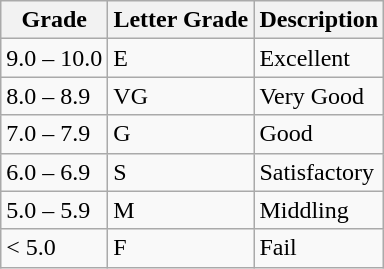<table class="wikitable">
<tr>
<th>Grade</th>
<th>Letter Grade</th>
<th>Description</th>
</tr>
<tr>
<td>9.0 – 10.0</td>
<td style="width:90px;">E</td>
<td>Excellent</td>
</tr>
<tr>
<td>8.0 – 8.9</td>
<td>VG</td>
<td>Very Good</td>
</tr>
<tr>
<td>7.0 – 7.9</td>
<td>G</td>
<td>Good</td>
</tr>
<tr>
<td>6.0 – 6.9</td>
<td>S</td>
<td>Satisfactory</td>
</tr>
<tr>
<td>5.0 – 5.9</td>
<td>M</td>
<td>Middling</td>
</tr>
<tr>
<td>< 5.0</td>
<td>F</td>
<td>Fail</td>
</tr>
</table>
